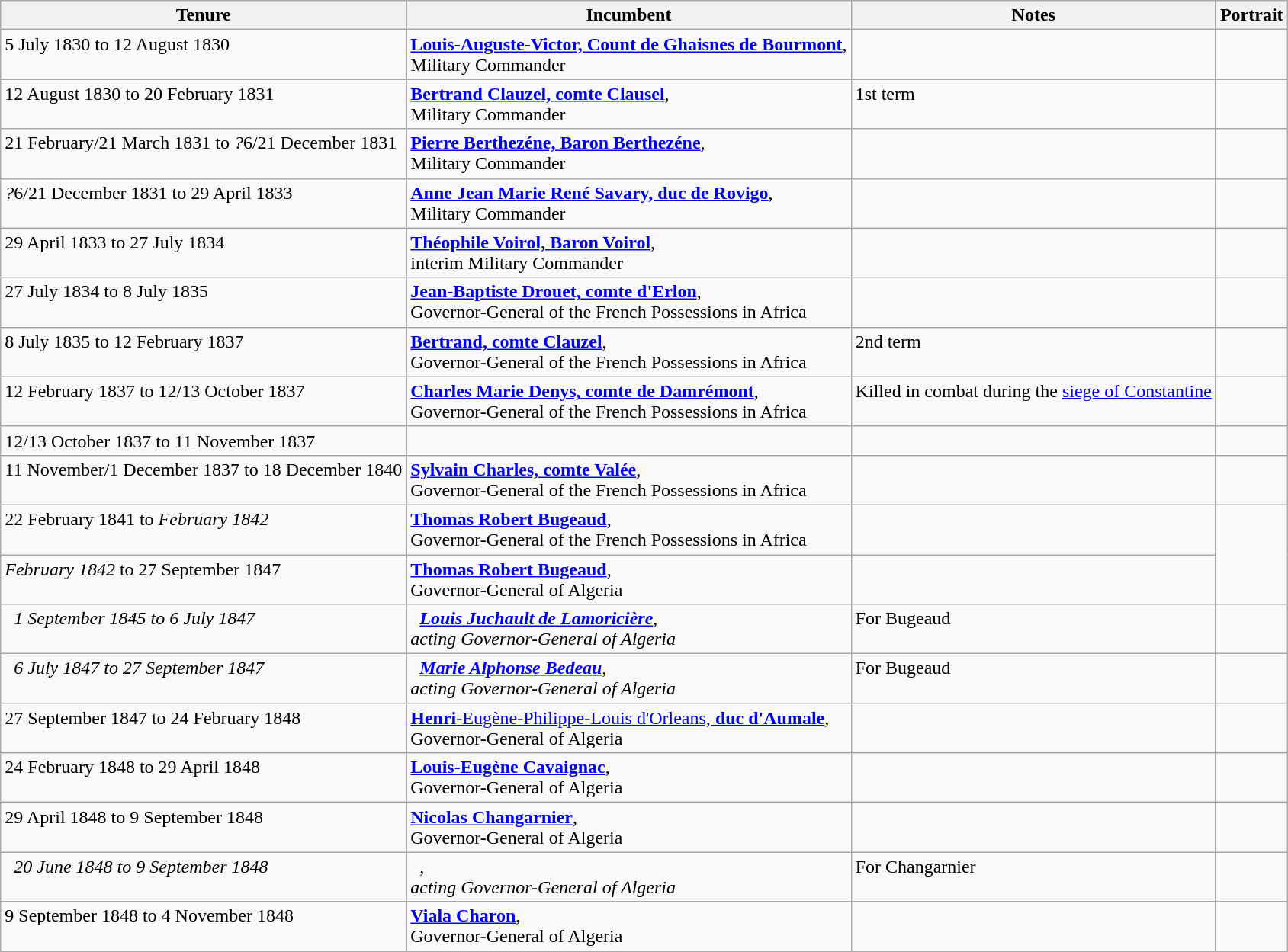<table class="wikitable">
<tr align=left>
<th>Tenure</th>
<th>Incumbent</th>
<th>Notes</th>
<th width=50px>Portrait</th>
</tr>
<tr valign=top>
<td>5 July 1830 to 12 August 1830</td>
<td><strong><a href='#'>Louis-Auguste-Victor, Count de Ghaisnes de Bourmont</a></strong>, <br>Military Commander</td>
<td></td>
<td></td>
</tr>
<tr valign=top>
<td>12 August 1830 to 20 February 1831</td>
<td><a href='#'> <strong>Bertrand Clauzel, comte Clausel</strong></a>, <br>Military Commander</td>
<td>1st term</td>
<td></td>
</tr>
<tr valign=top>
<td>21 February/21 March 1831 to <em>?</em>6/21 December 1831</td>
<td><a href='#'> <strong>Pierre Berthezéne, Baron Berthezéne</strong></a>, <br>Military Commander</td>
<td></td>
<td></td>
</tr>
<tr valign=top>
<td><em>?</em>6/21 December 1831 to 29 April 1833</td>
<td><strong><a href='#'>Anne Jean Marie René Savary, duc de Rovigo</a></strong>, <br>Military Commander</td>
<td></td>
<td></td>
</tr>
<tr valign=top>
<td>29 April 1833 to 27 July 1834</td>
<td><strong><a href='#'>Théophile Voirol, Baron Voirol</a></strong>, <br>interim Military Commander</td>
<td></td>
<td></td>
</tr>
<tr valign=top>
<td>27 July 1834 to 8 July 1835</td>
<td><strong><a href='#'>Jean-Baptiste Drouet, comte d'Erlon</a></strong>, <br>Governor-General of the French Possessions in Africa</td>
<td></td>
<td></td>
</tr>
<tr valign=top>
<td>8 July 1835 to 12 February 1837</td>
<td><strong><a href='#'>Bertrand, comte Clauzel</a></strong>, <br>Governor-General of the French Possessions in Africa</td>
<td>2nd term</td>
<td></td>
</tr>
<tr valign=top>
<td>12 February 1837 to 12/13 October 1837</td>
<td><strong><a href='#'>Charles Marie Denys, comte de Damrémont</a></strong>, <br>Governor-General of the French Possessions in Africa</td>
<td>Killed in combat during the <a href='#'>siege of Constantine</a></td>
<td></td>
</tr>
<tr valign=top>
<td>12/13 October 1837 to 11 November 1837</td>
<td></td>
<td></td>
</tr>
<tr valign=top>
<td>11 November/1 December 1837 to 18 December 1840</td>
<td><strong><a href='#'>Sylvain Charles, comte Valée</a></strong>, <br>Governor-General of the French Possessions in Africa</td>
<td></td>
<td></td>
</tr>
<tr valign=top>
<td>22 February 1841 to <em>February 1842</em></td>
<td><strong><a href='#'>Thomas Robert Bugeaud</a></strong>, <br>Governor-General of the French Possessions in Africa</td>
<td></td>
<td rowspan="2"></td>
</tr>
<tr valign=top>
<td><em>February 1842</em> to 27 September 1847</td>
<td><strong><a href='#'>Thomas Robert Bugeaud</a></strong>, <br>Governor-General of Algeria</td>
<td></td>
</tr>
<tr valign=top>
<td>  <em>1 September 1845 to 6 July 1847</em></td>
<td>  <strong><em><a href='#'>Louis Juchault de Lamoricière</a></em></strong>, <br><em>acting Governor-General of Algeria</em></td>
<td>For Bugeaud</td>
<td></td>
</tr>
<tr valign=top>
<td>  <em>6 July 1847 to 27 September 1847</em></td>
<td>  <strong><em><a href='#'>Marie Alphonse Bedeau</a></em></strong>, <br><em>acting Governor-General of Algeria</em></td>
<td>For Bugeaud</td>
<td></td>
</tr>
<tr valign=top>
<td>27 September 1847 to 24 February 1848</td>
<td><a href='#'><strong>Henri</strong>-Eugène-Philippe-Louis d'Orleans, <strong>duc d'Aumale</strong></a>, <br>Governor-General of Algeria</td>
<td></td>
<td></td>
</tr>
<tr valign=top>
<td>24 February 1848 to 29 April 1848</td>
<td><strong><a href='#'>Louis-Eugène Cavaignac</a></strong>, <br>Governor-General of Algeria</td>
<td></td>
<td></td>
</tr>
<tr valign=top>
<td>29 April 1848 to 9 September 1848</td>
<td><strong><a href='#'>Nicolas Changarnier</a></strong>, <br>Governor-General of Algeria</td>
<td></td>
<td></td>
</tr>
<tr valign=top>
<td>  <em>20 June 1848 to 9 September 1848</em></td>
<td>  <strong><em></em></strong>, <br><em>acting Governor-General of Algeria</em></td>
<td>For Changarnier</td>
<td></td>
</tr>
<tr valign=top>
<td>9 September 1848 to 4 November 1848</td>
<td><strong><a href='#'>Viala Charon</a></strong>, <br>Governor-General of Algeria</td>
<td></td>
<td></td>
</tr>
<tr valign=top>
</tr>
</table>
